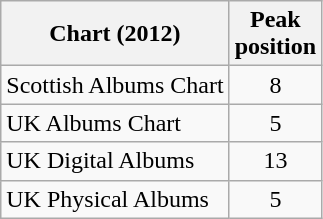<table class="wikitable sortable">
<tr>
<th>Chart (2012)</th>
<th>Peak <br> position</th>
</tr>
<tr>
<td>Scottish Albums Chart</td>
<td style="text-align:center;">8</td>
</tr>
<tr>
<td>UK Albums Chart</td>
<td style="text-align:center;">5</td>
</tr>
<tr>
<td>UK Digital Albums</td>
<td style="text-align:center;">13</td>
</tr>
<tr>
<td>UK Physical Albums</td>
<td style="text-align:center;">5</td>
</tr>
</table>
